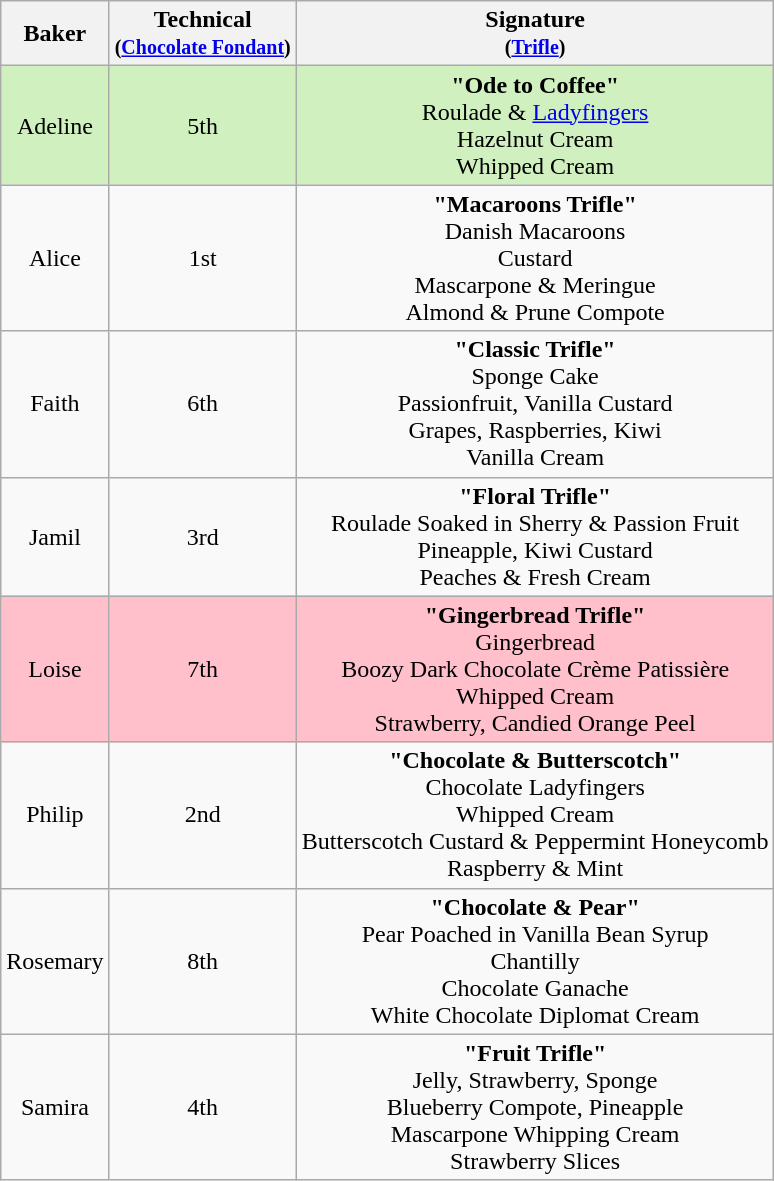<table class="wikitable" style="text-align:center;">
<tr>
<th>Baker</th>
<th>Technical<br><small>(<a href='#'>Chocolate Fondant</a>)</small></th>
<th>Signature<br><small>(<a href='#'>Trifle</a>)</small></th>
</tr>
<tr style="background:#d0f0c0">
<td>Adeline</td>
<td>5th</td>
<td><strong>"Ode to Coffee"</strong><br>Roulade & <a href='#'>Ladyfingers</a><br>Hazelnut Cream<br>Whipped Cream</td>
</tr>
<tr>
<td>Alice</td>
<td>1st</td>
<td><strong>"Macaroons Trifle"</strong><br>Danish Macaroons<br>Custard<br>Mascarpone & Meringue<br>Almond & Prune Compote</td>
</tr>
<tr>
<td>Faith</td>
<td>6th</td>
<td><strong>"Classic Trifle"</strong><br>Sponge Cake<br>Passionfruit, Vanilla Custard<br>Grapes, Raspberries, Kiwi<br>Vanilla Cream</td>
</tr>
<tr>
<td>Jamil</td>
<td>3rd</td>
<td><strong>"Floral Trifle"</strong><br>Roulade Soaked in Sherry & Passion Fruit<br>Pineapple, Kiwi Custard<br>Peaches & Fresh Cream</td>
</tr>
<tr style="background:pink;">
<td>Loise</td>
<td>7th</td>
<td><strong>"Gingerbread Trifle"</strong><br>Gingerbread<br>Boozy Dark Chocolate Crème Patissière<br>Whipped Cream<br>Strawberry, Candied Orange Peel</td>
</tr>
<tr>
<td>Philip</td>
<td>2nd</td>
<td><strong>"Chocolate & Butterscotch"</strong><br>Chocolate Ladyfingers<br>Whipped Cream<br>Butterscotch Custard & Peppermint Honeycomb<br>Raspberry & Mint</td>
</tr>
<tr>
<td>Rosemary</td>
<td>8th</td>
<td><strong>"Chocolate & Pear"</strong><br>Pear Poached in Vanilla Bean Syrup<br>Chantilly<br>Chocolate Ganache<br>White Chocolate Diplomat Cream</td>
</tr>
<tr>
<td>Samira</td>
<td>4th</td>
<td><strong>"Fruit Trifle"</strong><br>Jelly, Strawberry, Sponge<br>Blueberry Compote, Pineapple<br>Mascarpone Whipping Cream<br>Strawberry Slices</td>
</tr>
</table>
